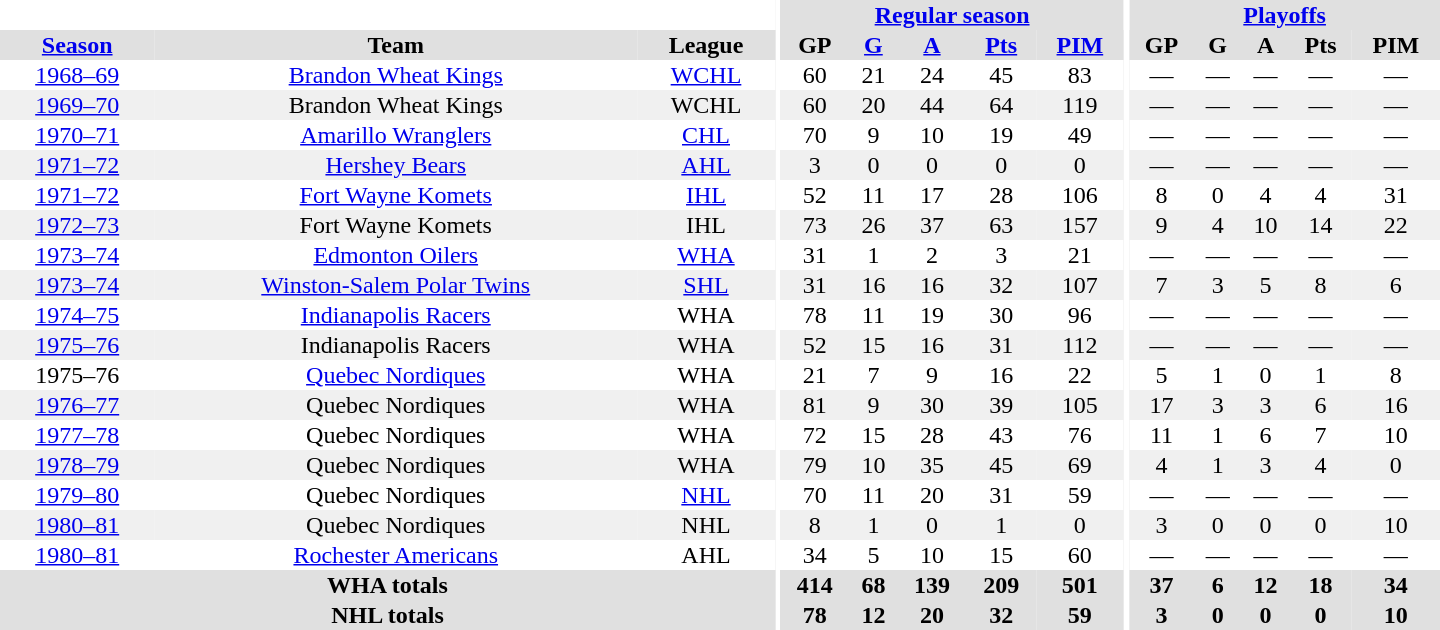<table border="0" cellpadding="1" cellspacing="0" style="text-align:center; width:60em">
<tr bgcolor="#e0e0e0">
<th colspan="3" bgcolor="#ffffff"></th>
<th rowspan="100" bgcolor="#ffffff"></th>
<th colspan="5"><a href='#'>Regular season</a></th>
<th rowspan="100" bgcolor="#ffffff"></th>
<th colspan="5"><a href='#'>Playoffs</a></th>
</tr>
<tr bgcolor="#e0e0e0">
<th><a href='#'>Season</a></th>
<th>Team</th>
<th>League</th>
<th>GP</th>
<th><a href='#'>G</a></th>
<th><a href='#'>A</a></th>
<th><a href='#'>Pts</a></th>
<th><a href='#'>PIM</a></th>
<th>GP</th>
<th>G</th>
<th>A</th>
<th>Pts</th>
<th>PIM</th>
</tr>
<tr>
<td><a href='#'>1968–69</a></td>
<td><a href='#'>Brandon Wheat Kings</a></td>
<td><a href='#'>WCHL</a></td>
<td>60</td>
<td>21</td>
<td>24</td>
<td>45</td>
<td>83</td>
<td>—</td>
<td>—</td>
<td>—</td>
<td>—</td>
<td>—</td>
</tr>
<tr bgcolor="#f0f0f0">
<td><a href='#'>1969–70</a></td>
<td>Brandon Wheat Kings</td>
<td>WCHL</td>
<td>60</td>
<td>20</td>
<td>44</td>
<td>64</td>
<td>119</td>
<td>—</td>
<td>—</td>
<td>—</td>
<td>—</td>
<td>—</td>
</tr>
<tr>
<td><a href='#'>1970–71</a></td>
<td><a href='#'>Amarillo Wranglers</a></td>
<td><a href='#'>CHL</a></td>
<td>70</td>
<td>9</td>
<td>10</td>
<td>19</td>
<td>49</td>
<td>—</td>
<td>—</td>
<td>—</td>
<td>—</td>
<td>—</td>
</tr>
<tr bgcolor="#f0f0f0">
<td><a href='#'>1971–72</a></td>
<td><a href='#'>Hershey Bears</a></td>
<td><a href='#'>AHL</a></td>
<td>3</td>
<td>0</td>
<td>0</td>
<td>0</td>
<td>0</td>
<td>—</td>
<td>—</td>
<td>—</td>
<td>—</td>
<td>—</td>
</tr>
<tr>
<td><a href='#'>1971–72</a></td>
<td><a href='#'>Fort Wayne Komets</a></td>
<td><a href='#'>IHL</a></td>
<td>52</td>
<td>11</td>
<td>17</td>
<td>28</td>
<td>106</td>
<td>8</td>
<td>0</td>
<td>4</td>
<td>4</td>
<td>31</td>
</tr>
<tr bgcolor="#f0f0f0">
<td><a href='#'>1972–73</a></td>
<td>Fort Wayne Komets</td>
<td>IHL</td>
<td>73</td>
<td>26</td>
<td>37</td>
<td>63</td>
<td>157</td>
<td>9</td>
<td>4</td>
<td>10</td>
<td>14</td>
<td>22</td>
</tr>
<tr>
<td><a href='#'>1973–74</a></td>
<td><a href='#'>Edmonton Oilers</a></td>
<td><a href='#'>WHA</a></td>
<td>31</td>
<td>1</td>
<td>2</td>
<td>3</td>
<td>21</td>
<td>—</td>
<td>—</td>
<td>—</td>
<td>—</td>
<td>—</td>
</tr>
<tr bgcolor="#f0f0f0">
<td><a href='#'>1973–74</a></td>
<td><a href='#'>Winston-Salem Polar Twins</a></td>
<td><a href='#'>SHL</a></td>
<td>31</td>
<td>16</td>
<td>16</td>
<td>32</td>
<td>107</td>
<td>7</td>
<td>3</td>
<td>5</td>
<td>8</td>
<td>6</td>
</tr>
<tr>
<td><a href='#'>1974–75</a></td>
<td><a href='#'>Indianapolis Racers</a></td>
<td>WHA</td>
<td>78</td>
<td>11</td>
<td>19</td>
<td>30</td>
<td>96</td>
<td>—</td>
<td>—</td>
<td>—</td>
<td>—</td>
<td>—</td>
</tr>
<tr bgcolor="#f0f0f0">
<td><a href='#'>1975–76</a></td>
<td>Indianapolis Racers</td>
<td>WHA</td>
<td>52</td>
<td>15</td>
<td>16</td>
<td>31</td>
<td>112</td>
<td>—</td>
<td>—</td>
<td>—</td>
<td>—</td>
<td>—</td>
</tr>
<tr>
<td>1975–76</td>
<td><a href='#'>Quebec Nordiques</a></td>
<td>WHA</td>
<td>21</td>
<td>7</td>
<td>9</td>
<td>16</td>
<td>22</td>
<td>5</td>
<td>1</td>
<td>0</td>
<td>1</td>
<td>8</td>
</tr>
<tr bgcolor="#f0f0f0">
<td><a href='#'>1976–77</a></td>
<td>Quebec Nordiques</td>
<td>WHA</td>
<td>81</td>
<td>9</td>
<td>30</td>
<td>39</td>
<td>105</td>
<td>17</td>
<td>3</td>
<td>3</td>
<td>6</td>
<td>16</td>
</tr>
<tr>
<td><a href='#'>1977–78</a></td>
<td>Quebec Nordiques</td>
<td>WHA</td>
<td>72</td>
<td>15</td>
<td>28</td>
<td>43</td>
<td>76</td>
<td>11</td>
<td>1</td>
<td>6</td>
<td>7</td>
<td>10</td>
</tr>
<tr bgcolor="#f0f0f0">
<td><a href='#'>1978–79</a></td>
<td>Quebec Nordiques</td>
<td>WHA</td>
<td>79</td>
<td>10</td>
<td>35</td>
<td>45</td>
<td>69</td>
<td>4</td>
<td>1</td>
<td>3</td>
<td>4</td>
<td>0</td>
</tr>
<tr>
<td><a href='#'>1979–80</a></td>
<td>Quebec Nordiques</td>
<td><a href='#'>NHL</a></td>
<td>70</td>
<td>11</td>
<td>20</td>
<td>31</td>
<td>59</td>
<td>—</td>
<td>—</td>
<td>—</td>
<td>—</td>
<td>—</td>
</tr>
<tr bgcolor="#f0f0f0">
<td><a href='#'>1980–81</a></td>
<td>Quebec Nordiques</td>
<td>NHL</td>
<td>8</td>
<td>1</td>
<td>0</td>
<td>1</td>
<td>0</td>
<td>3</td>
<td>0</td>
<td>0</td>
<td>0</td>
<td>10</td>
</tr>
<tr>
<td><a href='#'>1980–81</a></td>
<td><a href='#'>Rochester Americans</a></td>
<td>AHL</td>
<td>34</td>
<td>5</td>
<td>10</td>
<td>15</td>
<td>60</td>
<td>—</td>
<td>—</td>
<td>—</td>
<td>—</td>
<td>—</td>
</tr>
<tr bgcolor="#e0e0e0">
<th colspan="3">WHA totals</th>
<th>414</th>
<th>68</th>
<th>139</th>
<th>209</th>
<th>501</th>
<th>37</th>
<th>6</th>
<th>12</th>
<th>18</th>
<th>34</th>
</tr>
<tr bgcolor="#e0e0e0">
<th colspan="3">NHL totals</th>
<th>78</th>
<th>12</th>
<th>20</th>
<th>32</th>
<th>59</th>
<th>3</th>
<th>0</th>
<th>0</th>
<th>0</th>
<th>10</th>
</tr>
</table>
